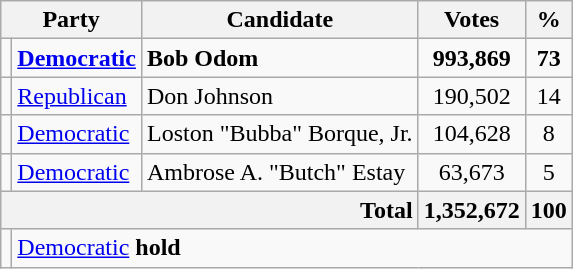<table class=wikitable>
<tr>
<th colspan=2>Party</th>
<th>Candidate</th>
<th>Votes</th>
<th>%</th>
</tr>
<tr>
<td></td>
<td><strong><a href='#'>Democratic</a></strong></td>
<td><strong>Bob Odom</strong></td>
<td align=center><strong>993,869</strong></td>
<td align=center><strong>73</strong></td>
</tr>
<tr>
<td></td>
<td><a href='#'>Republican</a></td>
<td>Don Johnson</td>
<td align=center>190,502</td>
<td align=center>14</td>
</tr>
<tr>
<td></td>
<td><a href='#'>Democratic</a></td>
<td>Loston "Bubba" Borque, Jr.</td>
<td align=center>104,628</td>
<td align=center>8</td>
</tr>
<tr>
<td></td>
<td><a href='#'>Democratic</a></td>
<td>Ambrose A. "Butch" Estay</td>
<td align=center>63,673</td>
<td align=center>5</td>
</tr>
<tr>
<th colspan=3; style="text-align:right;">Total</th>
<th align=center>1,352,672</th>
<th align=center>100</th>
</tr>
<tr>
<td></td>
<td colspan=6; style="text-align:left;"><a href='#'>Democratic</a> <strong>hold</strong></td>
</tr>
</table>
